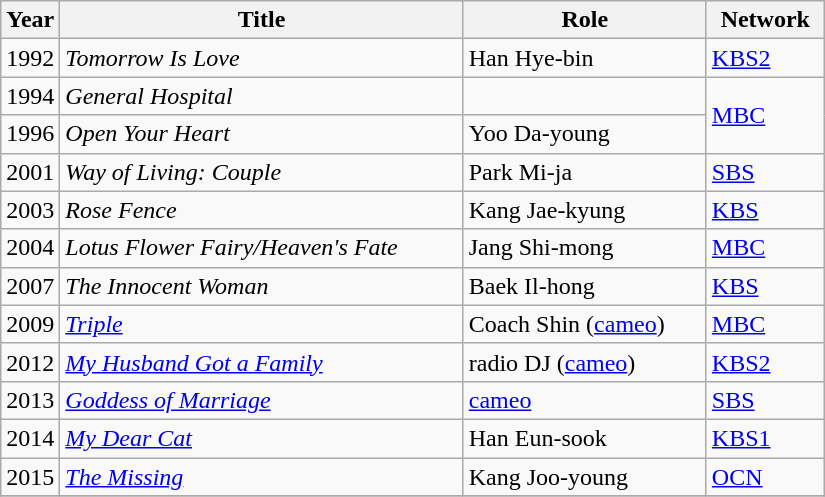<table class="wikitable" style="width:550px">
<tr>
<th width=10>Year</th>
<th>Title</th>
<th>Role</th>
<th>Network</th>
</tr>
<tr>
<td>1992</td>
<td><em>Tomorrow Is Love</em></td>
<td>Han Hye-bin</td>
<td><a href='#'>KBS2</a></td>
</tr>
<tr>
<td>1994</td>
<td><em>General Hospital</em></td>
<td></td>
<td rowspan=2><a href='#'>MBC</a></td>
</tr>
<tr>
<td>1996</td>
<td><em>Open Your Heart</em></td>
<td>Yoo Da-young</td>
</tr>
<tr>
<td>2001</td>
<td><em>Way of Living: Couple</em></td>
<td>Park Mi-ja</td>
<td><a href='#'>SBS</a></td>
</tr>
<tr>
<td>2003</td>
<td><em>Rose Fence</em></td>
<td>Kang Jae-kyung</td>
<td><a href='#'>KBS</a></td>
</tr>
<tr>
<td>2004</td>
<td><em>Lotus Flower Fairy/Heaven's Fate</em></td>
<td>Jang Shi-mong</td>
<td><a href='#'>MBC</a></td>
</tr>
<tr>
<td>2007</td>
<td><em>The Innocent Woman</em></td>
<td>Baek Il-hong</td>
<td><a href='#'>KBS</a></td>
</tr>
<tr>
<td>2009</td>
<td><em><a href='#'>Triple</a></em></td>
<td>Coach Shin (<a href='#'>cameo</a>)</td>
<td><a href='#'>MBC</a></td>
</tr>
<tr>
<td>2012</td>
<td><em><a href='#'>My Husband Got a Family</a></em></td>
<td>radio DJ (<a href='#'>cameo</a>)</td>
<td><a href='#'>KBS2</a></td>
</tr>
<tr>
<td>2013</td>
<td><em><a href='#'>Goddess of Marriage</a></em></td>
<td><a href='#'>cameo</a></td>
<td><a href='#'>SBS</a></td>
</tr>
<tr>
<td>2014</td>
<td><em><a href='#'>My Dear Cat</a></em></td>
<td>Han Eun-sook</td>
<td><a href='#'>KBS1</a></td>
</tr>
<tr>
<td>2015</td>
<td><em><a href='#'>The Missing</a></em></td>
<td>Kang Joo-young</td>
<td><a href='#'>OCN</a></td>
</tr>
<tr>
</tr>
</table>
